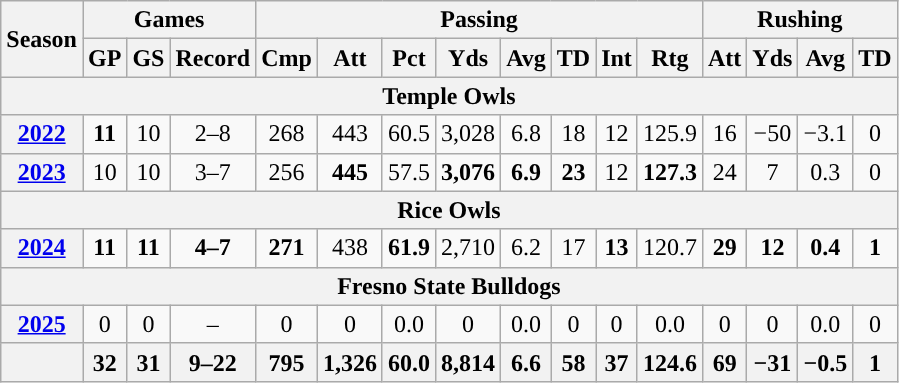<table class="wikitable" style="text-align:center;">
<tr>
<th rowspan="2">Season</th>
<th colspan="3">Games</th>
<th colspan="8">Passing</th>
<th colspan="5">Rushing</th>
</tr>
<tr>
<th>GP</th>
<th>GS</th>
<th>Record</th>
<th>Cmp</th>
<th>Att</th>
<th>Pct</th>
<th>Yds</th>
<th>Avg</th>
<th>TD</th>
<th>Int</th>
<th>Rtg</th>
<th>Att</th>
<th>Yds</th>
<th>Avg</th>
<th>TD</th>
</tr>
<tr>
<th colspan="16">Temple Owls</th>
</tr>
<tr>
<th><a href='#'>2022</a></th>
<td><strong>11</strong></td>
<td>10</td>
<td>2–8</td>
<td>268</td>
<td>443</td>
<td>60.5</td>
<td>3,028</td>
<td>6.8</td>
<td>18</td>
<td>12</td>
<td>125.9</td>
<td>16</td>
<td>−50</td>
<td>−3.1</td>
<td>0</td>
</tr>
<tr>
<th><a href='#'>2023</a></th>
<td>10</td>
<td>10</td>
<td>3–7</td>
<td>256</td>
<td><strong>445</strong></td>
<td>57.5</td>
<td><strong>3,076</strong></td>
<td><strong>6.9</strong></td>
<td><strong>23</strong></td>
<td>12</td>
<td><strong>127.3</strong></td>
<td>24</td>
<td>7</td>
<td>0.3</td>
<td>0</td>
</tr>
<tr>
<th colspan="16">Rice Owls</th>
</tr>
<tr>
<th><a href='#'>2024</a></th>
<td><strong>11</strong></td>
<td><strong>11</strong></td>
<td><strong>4–7</strong></td>
<td><strong>271</strong></td>
<td>438</td>
<td><strong>61.9</strong></td>
<td>2,710</td>
<td>6.2</td>
<td>17</td>
<td><strong>13</strong></td>
<td>120.7</td>
<td><strong>29</strong></td>
<td><strong>12</strong></td>
<td><strong>0.4</strong></td>
<td><strong>1</strong></td>
</tr>
<tr>
<th colspan="16">Fresno State Bulldogs</th>
</tr>
<tr>
<th><a href='#'>2025</a></th>
<td>0</td>
<td>0</td>
<td>–</td>
<td>0</td>
<td>0</td>
<td>0.0</td>
<td>0</td>
<td>0.0</td>
<td>0</td>
<td>0</td>
<td>0.0</td>
<td>0</td>
<td>0</td>
<td>0.0</td>
<td>0</td>
</tr>
<tr>
<th></th>
<th>32</th>
<th>31</th>
<th>9–22</th>
<th>795</th>
<th>1,326</th>
<th>60.0</th>
<th>8,814</th>
<th>6.6</th>
<th>58</th>
<th>37</th>
<th>124.6</th>
<th>69</th>
<th>−31</th>
<th>−0.5</th>
<th>1</th>
</tr>
</table>
